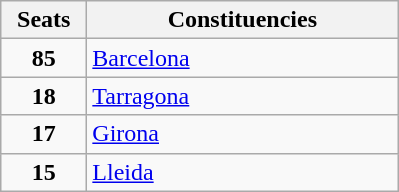<table class="wikitable" style="text-align:left;">
<tr>
<th width="50">Seats</th>
<th width="200">Constituencies</th>
</tr>
<tr>
<td align="center"><strong>85</strong></td>
<td><a href='#'>Barcelona</a></td>
</tr>
<tr>
<td align="center"><strong>18</strong></td>
<td><a href='#'>Tarragona</a></td>
</tr>
<tr>
<td align="center"><strong>17</strong></td>
<td><a href='#'>Girona</a></td>
</tr>
<tr>
<td align="center"><strong>15</strong></td>
<td><a href='#'>Lleida</a></td>
</tr>
</table>
